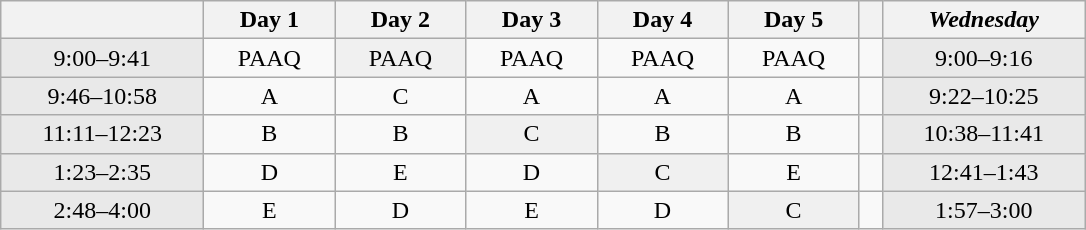<table class="wikitable" style="margin:1em auto; text-align:center;">
<tr>
<th style="width:8em;"></th>
<th style="width:5em;">Day 1</th>
<th style="width:5em;">Day 2</th>
<th style="width:5em;">Day 3</th>
<th style="width:5em;">Day 4</th>
<th style="width:5em;">Day 5</th>
<th style="width:0.5em;"><br></th>
<th style="width:8em;"><em>Wednesday</em></th>
</tr>
<tr>
<td style="background:#e9e9e9;">9:00–9:41</td>
<td>PAAQ</td>
<td style="background:#f0f0f0;">PAAQ</td>
<td>PAAQ</td>
<td>PAAQ</td>
<td>PAAQ</td>
<td><br></td>
<td style="background:#e9e9e9;">9:00–9:16</td>
</tr>
<tr>
<td style="background:#e9e9e9;">9:46–10:58</td>
<td>A</td>
<td>C</td>
<td>A</td>
<td>A</td>
<td>A</td>
<td><br></td>
<td style="background:#e9e9e9;">9:22–10:25</td>
</tr>
<tr>
<td style="background:#e9e9e9;">11:11–12:23</td>
<td>B</td>
<td>B</td>
<td style="background:#f0f0f0;">C</td>
<td>B</td>
<td>B</td>
<td><br></td>
<td style="background:#e9e9e9;">10:38–11:41</td>
</tr>
<tr>
<td style="background:#e9e9e9;">1:23–2:35</td>
<td>D</td>
<td>E</td>
<td>D</td>
<td style="background:#f0f0f0;">C</td>
<td>E</td>
<td><br></td>
<td style="background:#e9e9e9;">12:41–1:43</td>
</tr>
<tr>
<td style="background:#e9e9e9;">2:48–4:00</td>
<td>E</td>
<td>D</td>
<td>E</td>
<td>D</td>
<td style="background:#f0f0f0;">C<br></td>
<td></td>
<td style="background:#e9e9e9;">1:57–3:00</td>
</tr>
</table>
